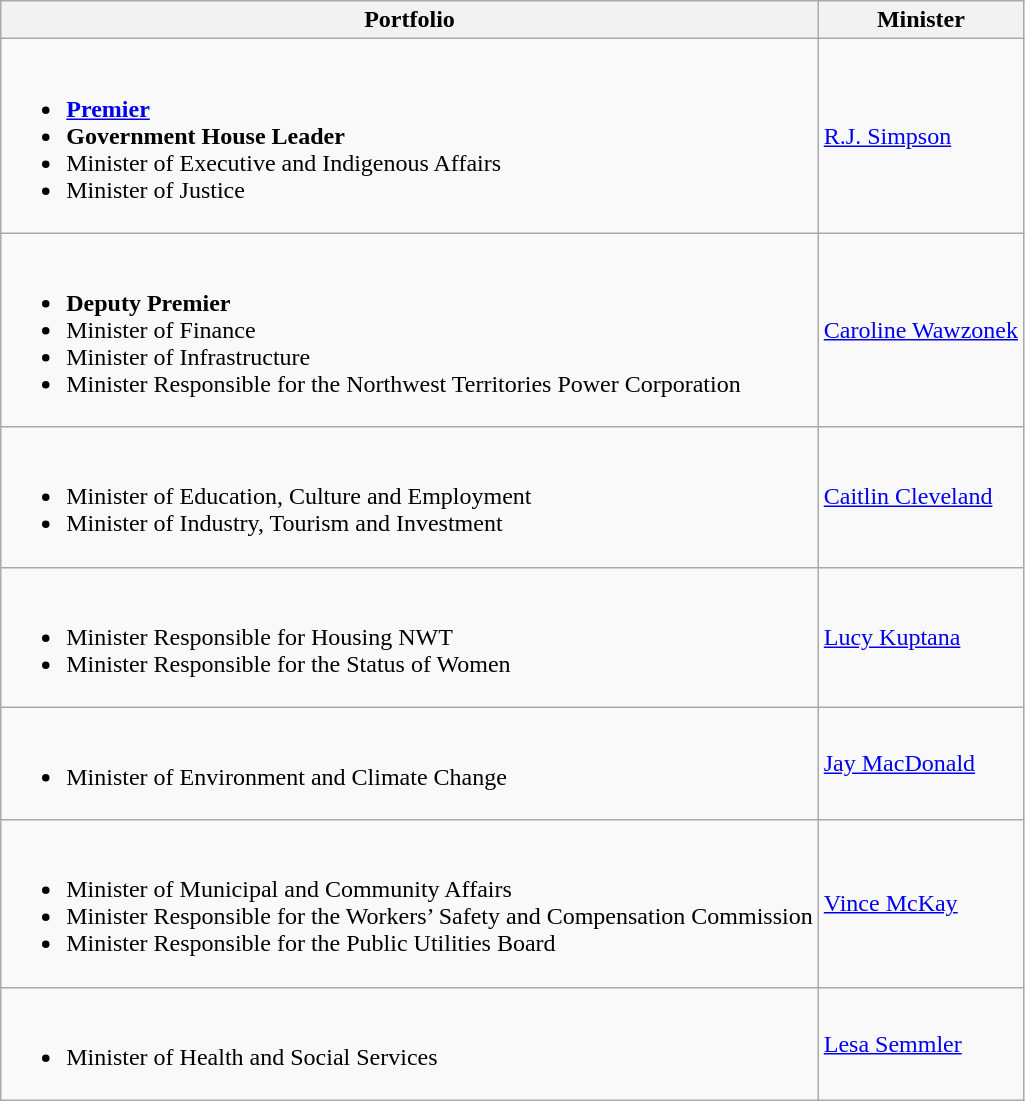<table class="wikitable">
<tr>
<th>Portfolio</th>
<th>Minister</th>
</tr>
<tr>
<td><br><ul><li><strong><a href='#'>Premier</a></strong></li><li><strong>Government House Leader</strong></li><li>Minister of Executive and Indigenous Affairs</li><li>Minister of Justice</li></ul></td>
<td><a href='#'>R.J. Simpson</a></td>
</tr>
<tr>
<td><br><ul><li><strong>Deputy Premier</strong></li><li>Minister of Finance</li><li>Minister of Infrastructure</li><li>Minister Responsible for the Northwest Territories Power Corporation</li></ul></td>
<td><a href='#'>Caroline Wawzonek</a></td>
</tr>
<tr>
<td><br><ul><li>Minister of Education, Culture and Employment</li><li>Minister of Industry, Tourism and Investment</li></ul></td>
<td><a href='#'>Caitlin Cleveland</a></td>
</tr>
<tr>
<td><br><ul><li>Minister Responsible for Housing NWT</li><li>Minister Responsible for the Status of Women</li></ul></td>
<td><a href='#'>Lucy Kuptana</a></td>
</tr>
<tr>
<td><br><ul><li>Minister of Environment and Climate Change</li></ul></td>
<td><a href='#'>Jay MacDonald</a></td>
</tr>
<tr>
<td><br><ul><li>Minister of Municipal and Community Affairs</li><li>Minister Responsible for the Workers’ Safety and Compensation Commission</li><li>Minister Responsible for the Public Utilities Board</li></ul></td>
<td><a href='#'>Vince McKay</a></td>
</tr>
<tr>
<td><br><ul><li>Minister of Health and Social Services</li></ul></td>
<td><a href='#'>Lesa Semmler</a></td>
</tr>
</table>
